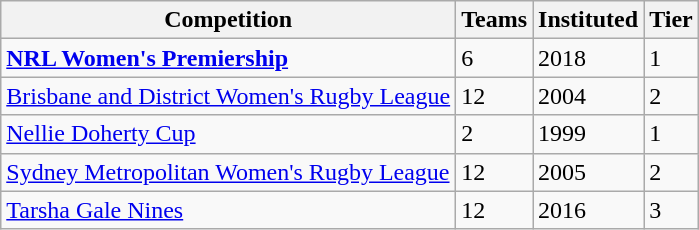<table class="wikitable">
<tr>
<th>Competition</th>
<th>Teams</th>
<th>Instituted</th>
<th>Tier</th>
</tr>
<tr>
<td><strong><a href='#'>NRL Women's Premiership</a></strong></td>
<td>6</td>
<td>2018</td>
<td>1</td>
</tr>
<tr>
<td><a href='#'>Brisbane and District Women's Rugby League</a></td>
<td>12</td>
<td>2004</td>
<td>2</td>
</tr>
<tr>
<td><a href='#'>Nellie Doherty Cup</a></td>
<td>2</td>
<td>1999</td>
<td>1</td>
</tr>
<tr>
<td><a href='#'>Sydney Metropolitan Women's Rugby League</a></td>
<td>12</td>
<td>2005</td>
<td>2</td>
</tr>
<tr>
<td><a href='#'>Tarsha Gale Nines</a></td>
<td>12</td>
<td>2016</td>
<td>3</td>
</tr>
</table>
